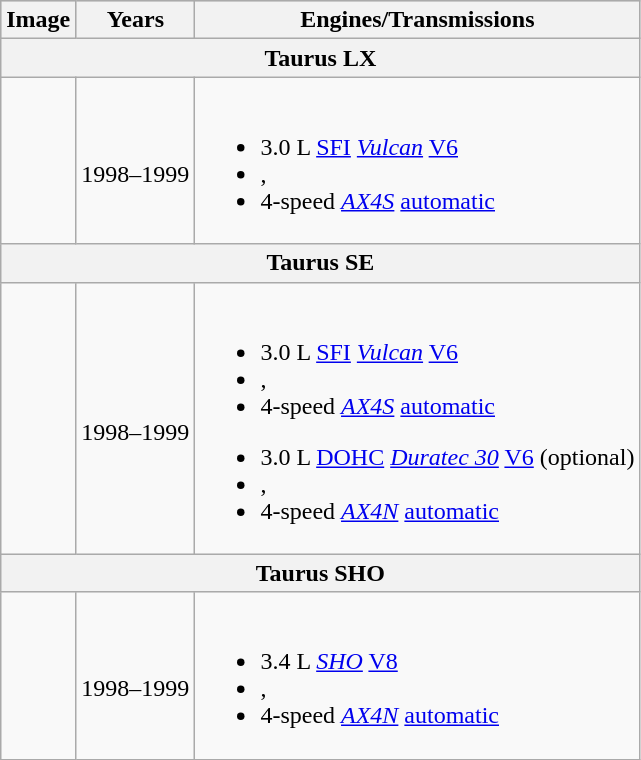<table class="wikitable">
<tr style="background:#CCCCCC;">
<th>Image</th>
<th>Years</th>
<th>Engines/Transmissions</th>
</tr>
<tr>
<th colspan=3 style= "textalign:center">Taurus LX</th>
</tr>
<tr>
<td></td>
<td><br>1998–1999</td>
<td><br><ul><li>3.0 L <a href='#'>SFI</a> <em><a href='#'>Vulcan</a></em> <a href='#'>V6</a></li><li>, </li><li>4-speed <em><a href='#'>AX4S</a></em> <a href='#'>automatic</a></li></ul></td>
</tr>
<tr>
<th colspan=3 style= "textalign:center">Taurus SE</th>
</tr>
<tr>
<td></td>
<td><br>1998–1999</td>
<td><br><ul><li>3.0 L <a href='#'>SFI</a> <em><a href='#'>Vulcan</a></em> <a href='#'>V6</a></li><li>, </li><li>4-speed <em><a href='#'>AX4S</a></em> <a href='#'>automatic</a></li></ul><ul><li>3.0 L <a href='#'>DOHC</a> <em><a href='#'>Duratec 30</a></em> <a href='#'>V6</a> (optional)</li><li>, </li><li>4-speed <em><a href='#'>AX4N</a></em> <a href='#'>automatic</a></li></ul></td>
</tr>
<tr>
<th colspan=3 style= "textalign:center">Taurus SHO</th>
</tr>
<tr>
<td></td>
<td><br>1998–1999</td>
<td><br><ul><li>3.4 L <em><a href='#'>SHO</a></em> <a href='#'>V8</a></li><li>, </li><li>4-speed <em><a href='#'>AX4N</a></em> <a href='#'>automatic</a></li></ul></td>
</tr>
</table>
